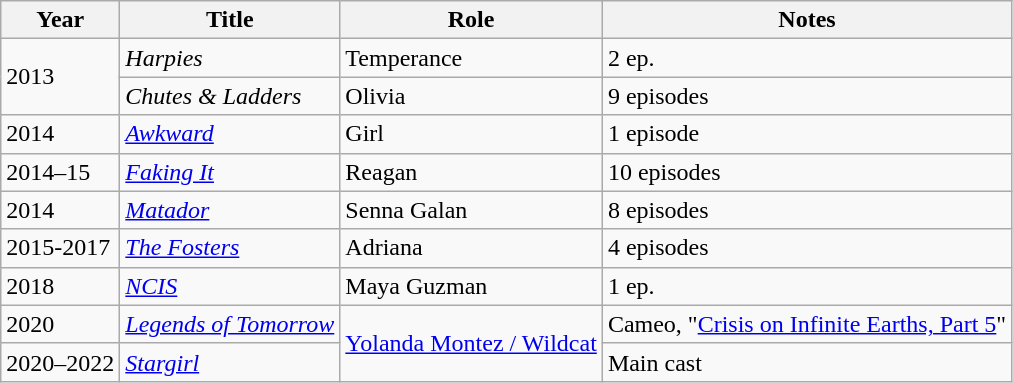<table class="wikitable sortable">
<tr>
<th>Year</th>
<th>Title</th>
<th>Role</th>
<th class="unsortable">Notes</th>
</tr>
<tr>
<td rowspan="2">2013</td>
<td><em>Harpies</em></td>
<td>Temperance</td>
<td>2 ep.</td>
</tr>
<tr>
<td><em>Chutes & Ladders</em></td>
<td>Olivia</td>
<td>9 episodes</td>
</tr>
<tr>
<td>2014</td>
<td><em><a href='#'>Awkward</a></em></td>
<td>Girl</td>
<td>1 episode</td>
</tr>
<tr>
<td>2014–15</td>
<td><em><a href='#'>Faking It</a></em></td>
<td>Reagan</td>
<td>10 episodes</td>
</tr>
<tr>
<td>2014</td>
<td><em><a href='#'>Matador</a></em></td>
<td>Senna Galan</td>
<td>8 episodes</td>
</tr>
<tr>
<td>2015-2017</td>
<td><em><a href='#'>The Fosters</a></em></td>
<td>Adriana</td>
<td>4 episodes</td>
</tr>
<tr>
<td>2018</td>
<td><em><a href='#'>NCIS</a></em></td>
<td>Maya Guzman</td>
<td>1 ep.</td>
</tr>
<tr>
<td>2020</td>
<td><em><a href='#'>Legends of Tomorrow</a></em></td>
<td rowspan=2><a href='#'>Yolanda Montez / Wildcat</a></td>
<td>Cameo, "<a href='#'>Crisis on Infinite Earths, Part 5</a>"</td>
</tr>
<tr>
<td>2020–2022</td>
<td><em><a href='#'>Stargirl</a></em></td>
<td>Main cast</td>
</tr>
</table>
